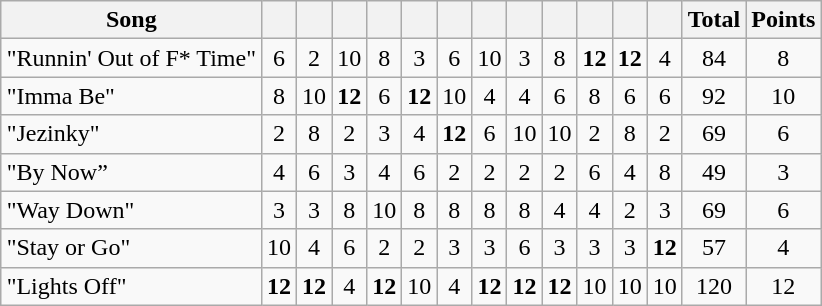<table class="wikitable collapsible" style="margin: 1em auto 1em auto; text-align:center;">
<tr>
<th>Song</th>
<th><br><small></small></th>
<th><br><small></small></th>
<th><br><small></small></th>
<th><br><small></small></th>
<th><br><small></small></th>
<th><br><small></small></th>
<th><br><small></small></th>
<th><br><small></small></th>
<th><br><small></small></th>
<th><br><small></small></th>
<th><br><small></small></th>
<th><br><small></small></th>
<th>Total</th>
<th>Points</th>
</tr>
<tr>
<td align="left">"Runnin' Out of F* Time"</td>
<td>6</td>
<td>2</td>
<td>10</td>
<td>8</td>
<td>3</td>
<td>6</td>
<td>10</td>
<td>3</td>
<td>8</td>
<td><strong>12</strong></td>
<td><strong>12</strong></td>
<td>4</td>
<td>84</td>
<td>8</td>
</tr>
<tr>
<td align="left">"Imma Be"</td>
<td>8</td>
<td>10</td>
<td><strong>12</strong></td>
<td>6</td>
<td><strong>12</strong></td>
<td>10</td>
<td>4</td>
<td>4</td>
<td>6</td>
<td>8</td>
<td>6</td>
<td>6</td>
<td>92</td>
<td>10</td>
</tr>
<tr>
<td align="left">"Jezinky"</td>
<td>2</td>
<td>8</td>
<td>2</td>
<td>3</td>
<td>4</td>
<td><strong>12</strong></td>
<td>6</td>
<td>10</td>
<td>10</td>
<td>2</td>
<td>8</td>
<td>2</td>
<td>69</td>
<td>6</td>
</tr>
<tr>
<td align="left">"By Now”</td>
<td>4</td>
<td>6</td>
<td>3</td>
<td>4</td>
<td>6</td>
<td>2</td>
<td>2</td>
<td>2</td>
<td>2</td>
<td>6</td>
<td>4</td>
<td>8</td>
<td>49</td>
<td>3</td>
</tr>
<tr>
<td align="left">"Way Down"</td>
<td>3</td>
<td>3</td>
<td>8</td>
<td>10</td>
<td>8</td>
<td>8</td>
<td>8</td>
<td>8</td>
<td>4</td>
<td>4</td>
<td>2</td>
<td>3</td>
<td>69</td>
<td>6</td>
</tr>
<tr>
<td align="left">"Stay or Go"</td>
<td>10</td>
<td>4</td>
<td>6</td>
<td>2</td>
<td>2</td>
<td>3</td>
<td>3</td>
<td>6</td>
<td>3</td>
<td>3</td>
<td>3</td>
<td><strong>12</strong></td>
<td>57</td>
<td>4</td>
</tr>
<tr>
<td align="left">"Lights Off"</td>
<td><strong>12</strong></td>
<td><strong>12</strong></td>
<td>4</td>
<td><strong>12</strong></td>
<td>10</td>
<td>4</td>
<td><strong>12</strong></td>
<td><strong>12</strong></td>
<td><strong>12</strong></td>
<td>10</td>
<td>10</td>
<td>10</td>
<td>120</td>
<td>12</td>
</tr>
</table>
